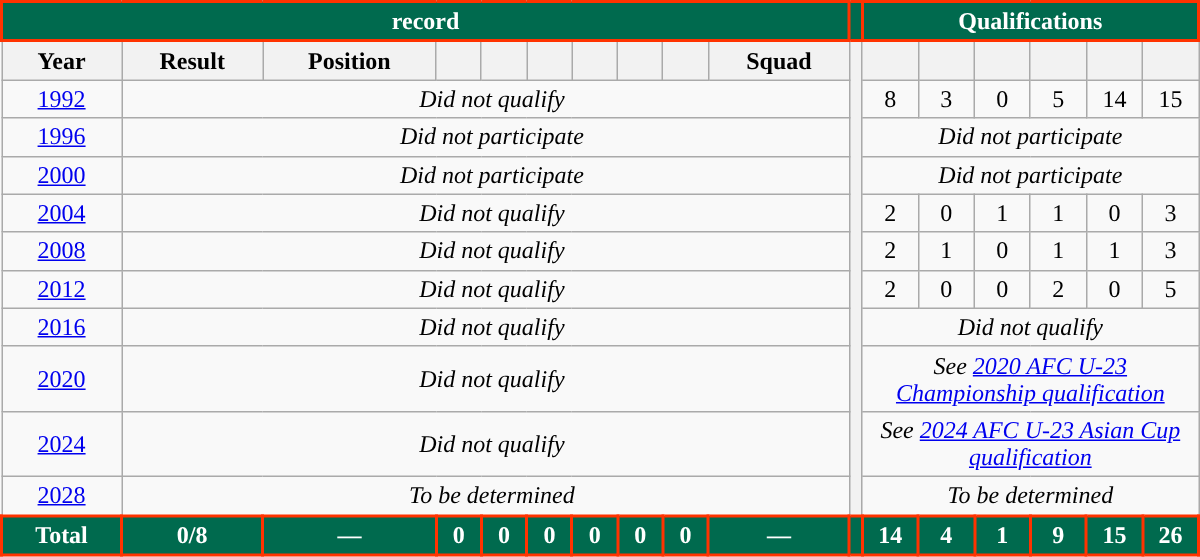<table class="wikitable" style="text-align: center; font-size:100%; width: 800px">
<tr>
<th colspan=10 style="background: #006a4e;border: 2px solid #ff3300;color: #FFFFFF;"><a href='#'></a> record</th>
<th style="background: #006a4e;border: 2px solid #ff3300; color: #FFFFFF;"></th>
<th colspan="6" style="background: #006a4e;border: 2px solid #ff3300; color: #FFFFFF;">Qualifications</th>
</tr>
<tr>
<th>Year</th>
<th>Result</th>
<th>Position</th>
<th></th>
<th></th>
<th></th>
<th></th>
<th></th>
<th></th>
<th>Squad</th>
<th rowspan="11" style="width:1%;"></th>
<th width=30></th>
<th width=30></th>
<th width=30></th>
<th width=30></th>
<th width=30></th>
<th width=30></th>
</tr>
<tr>
<td style="text-align: center"> <a href='#'>1992</a></td>
<td colspan="10" style="text-align:center"><em>Did not qualify</em></td>
<td>8</td>
<td>3</td>
<td>0</td>
<td>5</td>
<td>14</td>
<td>15</td>
</tr>
<tr>
<td style="text-align: center"> <a href='#'>1996</a></td>
<td colspan="10" style="text-align:center"><em>Did not participate</em></td>
<td colspan="8" style="text-align:center"><em>Did not participate</em></td>
</tr>
<tr>
<td style="text-align: center">  <a href='#'>2000</a></td>
<td colspan="10" style="text-align:center"><em>Did not participate</em></td>
<td colspan="8" style="text-align:center"><em>Did not participate</em></td>
</tr>
<tr>
<td style="text-align: center"> <a href='#'>2004</a></td>
<td colspan="10" style="text-align:center"><em>Did not qualify</em></td>
<td>2</td>
<td>0</td>
<td>1</td>
<td>1</td>
<td>0</td>
<td>3</td>
</tr>
<tr>
<td style="text-align: center"> <a href='#'>2008</a></td>
<td colspan="10" style="text-align:center"><em>Did not qualify</em></td>
<td>2</td>
<td>1</td>
<td>0</td>
<td>1</td>
<td>1</td>
<td>3</td>
</tr>
<tr>
<td style="text-align: center"> <a href='#'>2012</a></td>
<td colspan="10" style="text-align:center"><em>Did not qualify</em></td>
<td>2</td>
<td>0</td>
<td>0</td>
<td>2</td>
<td>0</td>
<td>5</td>
</tr>
<tr>
<td style="text-align: center"> <a href='#'>2016</a></td>
<td colspan="10" style="text-align:center"><em>Did not qualify</em></td>
<td colspan="8" style="text-align:center"><em>Did not qualify</em></td>
</tr>
<tr>
<td style="text-align: center"> <a href='#'>2020</a></td>
<td colspan="10" style="text-align:center"><em>Did not qualify</em></td>
<td colspan="6" style="text-align:center"><em>See <a href='#'>2020 AFC U-23 Championship qualification</a></em></td>
</tr>
<tr>
<td style="text-align: center">  <a href='#'>2024</a></td>
<td colspan="10" style="text-align:center"><em>Did not qualify</em></td>
<td colspan="6" style="text-align:center"><em>See <a href='#'>2024 AFC U-23 Asian Cup qualification</a></em></td>
</tr>
<tr>
<td style="text-align: center"> <a href='#'>2028</a></td>
<td colspan="10" style="text-align:center"><em>To be determined</em></td>
<td colspan="6" style="text-align:center"><em>To be determined</em></td>
</tr>
<tr>
<td style="background: #006a4e;border: 2px solid #ff3300;color: #FFFFFF;"><strong>Total</strong></td>
<td style="background: #006a4e;border: 2px solid #ff3300;color: #FFFFFF;"><strong>0/8</strong></td>
<td style="background: #006a4e;border: 2px solid #ff3300;color: #FFFFFF;"><strong>—</strong></td>
<td style="background: #006a4e;border: 2px solid #ff3300;color: #FFFFFF;"><strong>0</strong></td>
<td style="background: #006a4e;border: 2px solid #ff3300;color: #FFFFFF;"><strong>0</strong></td>
<td style="background: #006a4e;border: 2px solid #ff3300;color: #FFFFFF;"><strong>0</strong></td>
<td style="background: #006a4e;border: 2px solid #ff3300;color: #FFFFFF;"><strong>0</strong></td>
<td style="background: #006a4e;border: 2px solid #ff3300;color: #FFFFFF;"><strong>0</strong></td>
<td style="background: #006a4e;border: 2px solid #ff3300;color: #FFFFFF;"><strong>0</strong></td>
<td style="background: #006a4e;border: 2px solid #ff3300;color: #FFFFFF;"><strong>—</strong></td>
<td style="background: #006a4e;border: 2px solid #ff3300;color: #FFFFFF;"></td>
<td style="background: #006a4e;border: 2px solid #ff3300;color: #FFFFFF;"><strong>14</strong></td>
<td style="background: #006a4e;border: 2px solid #ff3300;color: #FFFFFF;"><strong>4</strong></td>
<td style="background: #006a4e;border: 2px solid #ff3300;color: #FFFFFF;"><strong>1</strong></td>
<td style="background: #006a4e;border: 2px solid #ff3300;color: #FFFFFF;"><strong>9</strong></td>
<td style="background: #006a4e;border: 2px solid #ff3300;color: #FFFFFF;"><strong>15</strong></td>
<td style="background: #006a4e;border: 2px solid #ff3300;color: #FFFFFF;"><strong>26</strong></td>
</tr>
</table>
